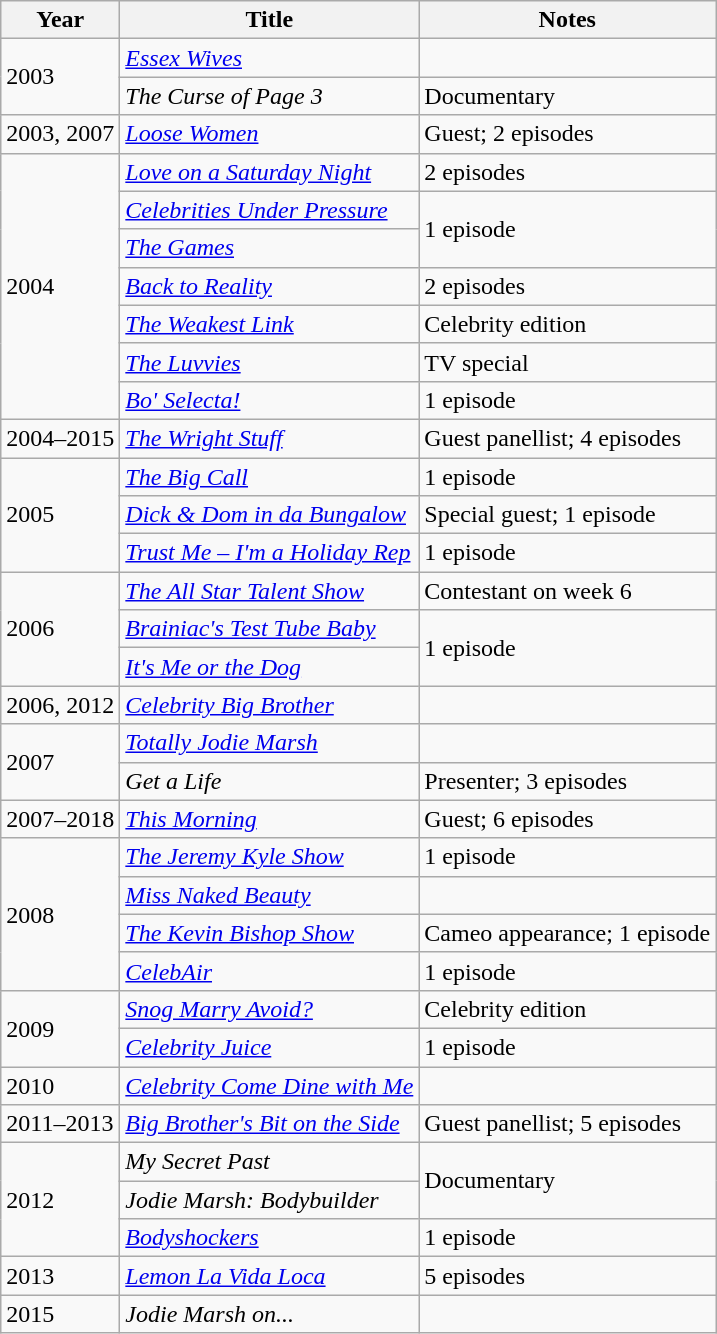<table class="wikitable">
<tr>
<th>Year</th>
<th>Title</th>
<th>Notes</th>
</tr>
<tr>
<td rowspan="2">2003</td>
<td><em><a href='#'>Essex Wives</a></em></td>
<td></td>
</tr>
<tr>
<td><em>The Curse of Page 3</em></td>
<td>Documentary</td>
</tr>
<tr>
<td>2003, 2007</td>
<td><em><a href='#'>Loose Women</a></em></td>
<td>Guest; 2 episodes</td>
</tr>
<tr>
<td rowspan="7">2004</td>
<td><em><a href='#'>Love on a Saturday Night</a></em></td>
<td>2 episodes</td>
</tr>
<tr>
<td><em><a href='#'>Celebrities Under Pressure</a></em></td>
<td rowspan="2">1 episode</td>
</tr>
<tr>
<td><a href='#'><em>The Games</em></a></td>
</tr>
<tr>
<td><a href='#'><em>Back to Reality</em></a></td>
<td>2 episodes</td>
</tr>
<tr>
<td><a href='#'><em>The Weakest Link</em></a></td>
<td>Celebrity edition</td>
</tr>
<tr>
<td><em><a href='#'>The Luvvies</a></em></td>
<td>TV special</td>
</tr>
<tr>
<td><em><a href='#'>Bo' Selecta!</a></em></td>
<td>1 episode</td>
</tr>
<tr>
<td>2004–2015</td>
<td><em><a href='#'>The Wright Stuff</a></em></td>
<td>Guest panellist; 4 episodes</td>
</tr>
<tr>
<td rowspan="3">2005</td>
<td><em><a href='#'>The Big Call</a></em></td>
<td>1 episode</td>
</tr>
<tr>
<td><em><a href='#'>Dick & Dom in da Bungalow</a></em></td>
<td>Special guest; 1 episode</td>
</tr>
<tr>
<td><em><a href='#'>Trust Me – I'm a Holiday Rep</a></em></td>
<td>1 episode</td>
</tr>
<tr>
<td rowspan="3">2006</td>
<td><em><a href='#'>The All Star Talent Show</a></em></td>
<td>Contestant on week 6</td>
</tr>
<tr>
<td><em><a href='#'>Brainiac's Test Tube Baby</a></em></td>
<td rowspan="2">1 episode</td>
</tr>
<tr>
<td><em><a href='#'>It's Me or the Dog</a></em></td>
</tr>
<tr>
<td>2006, 2012</td>
<td><a href='#'><em>Celebrity Big Brother</em></a></td>
<td></td>
</tr>
<tr>
<td rowspan="2">2007</td>
<td><em><a href='#'>Totally Jodie Marsh</a></em></td>
<td></td>
</tr>
<tr>
<td><em>Get a Life</em></td>
<td>Presenter; 3 episodes</td>
</tr>
<tr>
<td>2007–2018</td>
<td><a href='#'><em>This Morning</em></a></td>
<td>Guest; 6 episodes</td>
</tr>
<tr>
<td rowspan="4">2008</td>
<td><em><a href='#'>The Jeremy Kyle Show</a></em></td>
<td>1 episode</td>
</tr>
<tr>
<td><em><a href='#'>Miss Naked Beauty</a></em></td>
<td></td>
</tr>
<tr>
<td><em><a href='#'>The Kevin Bishop Show</a></em></td>
<td>Cameo appearance; 1 episode</td>
</tr>
<tr>
<td><em><a href='#'>CelebAir</a></em></td>
<td>1 episode</td>
</tr>
<tr>
<td rowspan="2">2009</td>
<td><em><a href='#'>Snog Marry Avoid?</a></em></td>
<td>Celebrity edition</td>
</tr>
<tr>
<td><em><a href='#'>Celebrity Juice</a></em></td>
<td>1 episode</td>
</tr>
<tr>
<td>2010</td>
<td><em><a href='#'>Celebrity Come Dine with Me</a></em></td>
<td></td>
</tr>
<tr>
<td>2011–2013</td>
<td><em><a href='#'>Big Brother's Bit on the Side</a></em></td>
<td>Guest panellist; 5 episodes</td>
</tr>
<tr>
<td rowspan="3">2012</td>
<td><em>My Secret Past</em></td>
<td rowspan="2">Documentary</td>
</tr>
<tr>
<td><em>Jodie Marsh: Bodybuilder</em></td>
</tr>
<tr>
<td><em><a href='#'>Bodyshockers</a></em></td>
<td>1 episode</td>
</tr>
<tr>
<td>2013</td>
<td><em><a href='#'>Lemon La Vida Loca</a></em></td>
<td>5 episodes</td>
</tr>
<tr>
<td>2015</td>
<td><em>Jodie Marsh on...</em></td>
<td></td>
</tr>
</table>
